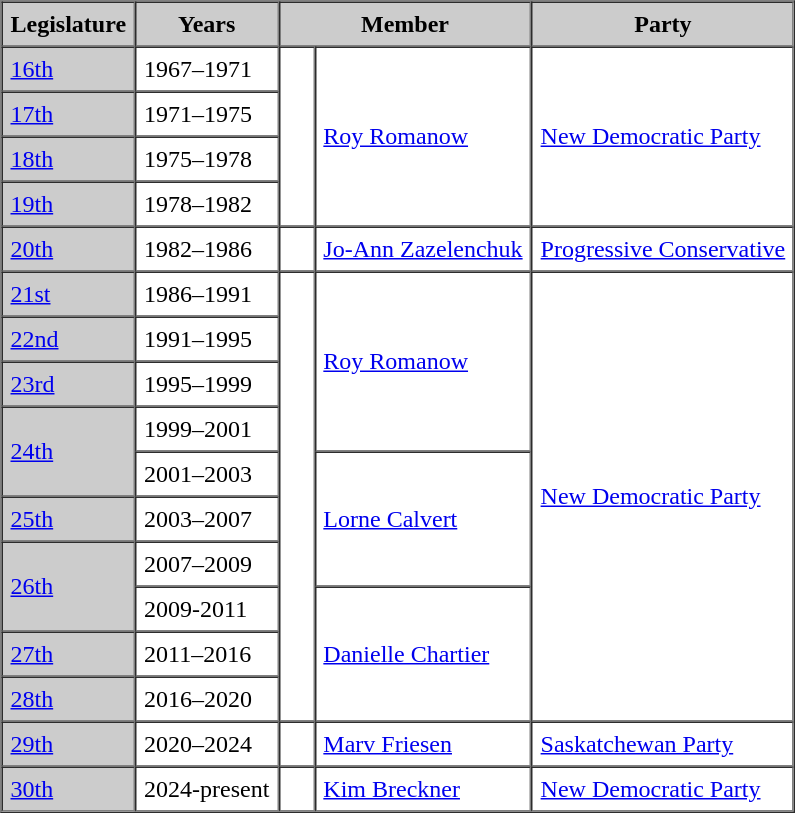<table border=1 cellpadding=5 cellspacing=0>
<tr bgcolor="CCCCCC">
<th>Legislature</th>
<th>Years</th>
<th colspan="2">Member</th>
<th>Party</th>
</tr>
<tr>
<td bgcolor="CCCCCC"><a href='#'>16th</a></td>
<td>1967–1971</td>
<td rowspan="4" >   </td>
<td rowspan="4"><a href='#'>Roy Romanow</a></td>
<td rowspan="4"><a href='#'>New Democratic Party</a></td>
</tr>
<tr>
<td bgcolor="CCCCCC"><a href='#'>17th</a></td>
<td>1971–1975</td>
</tr>
<tr>
<td bgcolor="CCCCCC"><a href='#'>18th</a></td>
<td>1975–1978</td>
</tr>
<tr>
<td bgcolor="CCCCCC"><a href='#'>19th</a></td>
<td>1978–1982</td>
</tr>
<tr>
<td bgcolor="CCCCCC"><a href='#'>20th</a></td>
<td>1982–1986</td>
<td>   </td>
<td><a href='#'>Jo-Ann Zazelenchuk</a></td>
<td><a href='#'>Progressive Conservative</a></td>
</tr>
<tr>
<td bgcolor="CCCCCC"><a href='#'>21st</a></td>
<td>1986–1991</td>
<td rowspan="10" >   </td>
<td rowspan="4"><a href='#'>Roy Romanow</a></td>
<td rowspan="10"><a href='#'>New Democratic Party</a></td>
</tr>
<tr>
<td bgcolor="CCCCCC"><a href='#'>22nd</a></td>
<td>1991–1995</td>
</tr>
<tr>
<td bgcolor="CCCCCC"><a href='#'>23rd</a></td>
<td>1995–1999</td>
</tr>
<tr>
<td rowspan="2" bgcolor="CCCCCC"><a href='#'>24th</a></td>
<td>1999–2001</td>
</tr>
<tr>
<td>2001–2003</td>
<td rowspan="3"><a href='#'>Lorne Calvert</a></td>
</tr>
<tr>
<td bgcolor="CCCCCC"><a href='#'>25th</a></td>
<td>2003–2007</td>
</tr>
<tr>
<td rowspan="2" bgcolor="CCCCCC"><a href='#'>26th</a></td>
<td>2007–2009</td>
</tr>
<tr>
<td>2009-2011</td>
<td rowspan="3"><a href='#'>Danielle Chartier</a></td>
</tr>
<tr>
<td bgcolor="CCCCCC"><a href='#'>27th</a></td>
<td>2011–2016</td>
</tr>
<tr>
<td bgcolor="CCCCCC"><a href='#'>28th</a></td>
<td>2016–2020</td>
</tr>
<tr>
<td bgcolor="CCCCCC"><a href='#'>29th</a></td>
<td>2020–2024</td>
<td>   </td>
<td><a href='#'>Marv Friesen</a></td>
<td><a href='#'>Saskatchewan Party</a></td>
</tr>
<tr>
<td bgcolor="CCCCCC"><a href='#'>30th</a></td>
<td>2024-present</td>
<td>   </td>
<td><a href='#'>Kim Breckner</a></td>
<td><a href='#'>New Democratic Party</a></td>
</tr>
</table>
